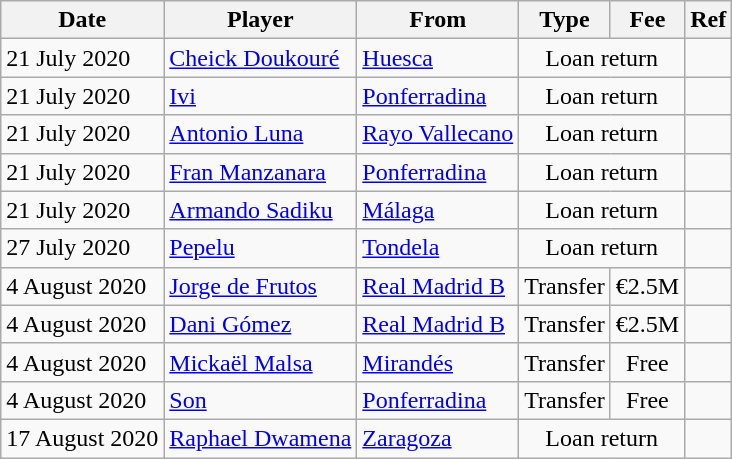<table class="wikitable">
<tr>
<th>Date</th>
<th>Player</th>
<th>From</th>
<th>Type</th>
<th>Fee</th>
<th>Ref</th>
</tr>
<tr>
<td>21 July 2020</td>
<td> <a href='#'>Cheick Doukouré</a></td>
<td><a href='#'>Huesca</a></td>
<td align=center colspan=2>Loan return</td>
<td align=center></td>
</tr>
<tr>
<td>21 July 2020</td>
<td> <a href='#'>Ivi</a></td>
<td><a href='#'>Ponferradina</a></td>
<td align=center colspan=2>Loan return</td>
<td align=center></td>
</tr>
<tr>
<td>21 July 2020</td>
<td> <a href='#'>Antonio Luna</a></td>
<td><a href='#'>Rayo Vallecano</a></td>
<td align=center colspan=2>Loan return</td>
<td align=center></td>
</tr>
<tr>
<td>21 July 2020</td>
<td> <a href='#'>Fran Manzanara</a></td>
<td><a href='#'>Ponferradina</a></td>
<td align=center colspan=2>Loan return</td>
<td align=center></td>
</tr>
<tr>
<td>21 July 2020</td>
<td> <a href='#'>Armando Sadiku</a></td>
<td><a href='#'>Málaga</a></td>
<td align=center colspan=2>Loan return</td>
<td align=center></td>
</tr>
<tr>
<td>27 July 2020</td>
<td> <a href='#'>Pepelu</a></td>
<td> <a href='#'>Tondela</a></td>
<td align=center colspan=2>Loan return</td>
<td align=center></td>
</tr>
<tr>
<td>4 August 2020</td>
<td> <a href='#'>Jorge de Frutos</a></td>
<td><a href='#'>Real Madrid B</a></td>
<td align=center>Transfer</td>
<td align=center>€2.5M</td>
<td align=center></td>
</tr>
<tr>
<td>4 August 2020</td>
<td> <a href='#'>Dani Gómez</a></td>
<td><a href='#'>Real Madrid B</a></td>
<td align=center>Transfer</td>
<td align=center>€2.5M</td>
<td align=center></td>
</tr>
<tr>
<td>4 August 2020</td>
<td> <a href='#'>Mickaël Malsa</a></td>
<td><a href='#'>Mirandés</a></td>
<td align=center>Transfer</td>
<td align=center>Free</td>
<td align=center></td>
</tr>
<tr>
<td>4 August 2020</td>
<td> <a href='#'>Son</a></td>
<td><a href='#'>Ponferradina</a></td>
<td align=center>Transfer</td>
<td align=center>Free</td>
<td align=center></td>
</tr>
<tr>
<td>17 August 2020</td>
<td> <a href='#'>Raphael Dwamena</a></td>
<td><a href='#'>Zaragoza</a></td>
<td align=center colspan=2>Loan return</td>
<td align=center></td>
</tr>
</table>
